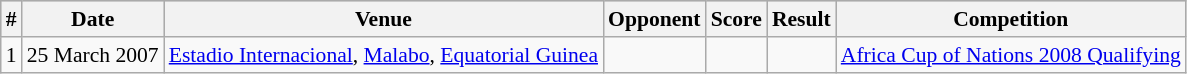<table class="wikitable" style="font-size:90%; text-align: left;">
<tr style="background:#ccc; text-align:center;">
<th>#</th>
<th>Date</th>
<th>Venue</th>
<th>Opponent</th>
<th>Score</th>
<th>Result</th>
<th>Competition</th>
</tr>
<tr>
<td>1</td>
<td>25 March 2007</td>
<td><a href='#'>Estadio Internacional</a>, <a href='#'>Malabo</a>, <a href='#'>Equatorial Guinea</a></td>
<td></td>
<td></td>
<td></td>
<td><a href='#'>Africa Cup of Nations 2008 Qualifying</a></td>
</tr>
</table>
